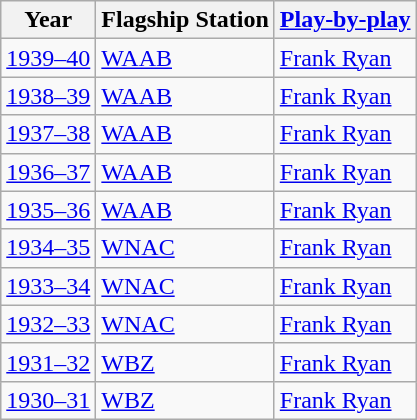<table class="wikitable">
<tr>
<th>Year</th>
<th>Flagship Station</th>
<th><a href='#'>Play-by-play</a></th>
</tr>
<tr>
<td><a href='#'>1939–40</a></td>
<td><a href='#'>WAAB</a></td>
<td><a href='#'>Frank Ryan</a></td>
</tr>
<tr>
<td><a href='#'>1938–39</a></td>
<td><a href='#'>WAAB</a></td>
<td><a href='#'>Frank Ryan</a></td>
</tr>
<tr>
<td><a href='#'>1937–38</a></td>
<td><a href='#'>WAAB</a></td>
<td><a href='#'>Frank Ryan</a></td>
</tr>
<tr>
<td><a href='#'>1936–37</a></td>
<td><a href='#'>WAAB</a></td>
<td><a href='#'>Frank Ryan</a></td>
</tr>
<tr>
<td><a href='#'>1935–36</a></td>
<td><a href='#'>WAAB</a></td>
<td><a href='#'>Frank Ryan</a></td>
</tr>
<tr>
<td><a href='#'>1934–35</a></td>
<td><a href='#'>WNAC</a></td>
<td><a href='#'>Frank Ryan</a></td>
</tr>
<tr>
<td><a href='#'>1933–34</a></td>
<td><a href='#'>WNAC</a></td>
<td><a href='#'>Frank Ryan</a></td>
</tr>
<tr>
<td><a href='#'>1932–33</a></td>
<td><a href='#'>WNAC</a></td>
<td><a href='#'>Frank Ryan</a></td>
</tr>
<tr>
<td><a href='#'>1931–32</a></td>
<td><a href='#'>WBZ</a></td>
<td><a href='#'>Frank Ryan</a></td>
</tr>
<tr>
<td><a href='#'>1930–31</a></td>
<td><a href='#'>WBZ</a></td>
<td><a href='#'>Frank Ryan</a></td>
</tr>
</table>
